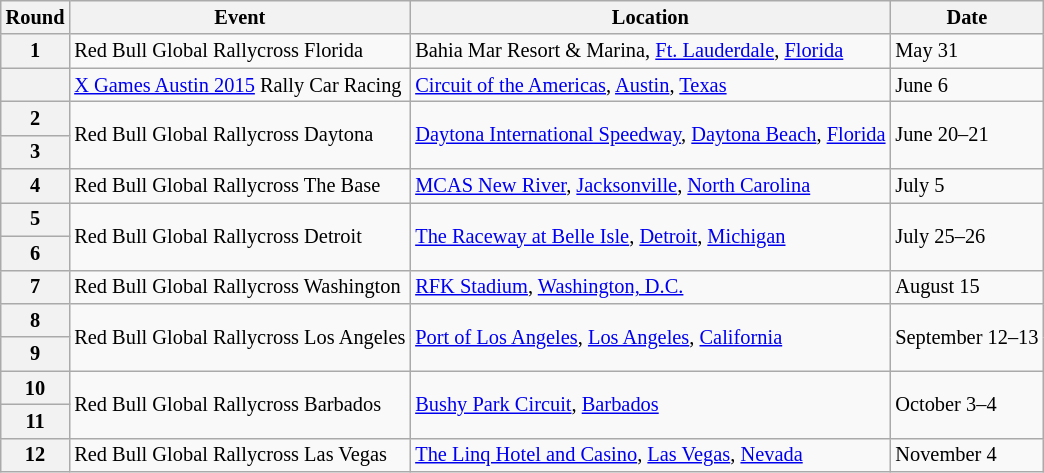<table class="wikitable" border="1" style="font-size: 85%">
<tr>
<th>Round</th>
<th>Event</th>
<th>Location</th>
<th>Date</th>
</tr>
<tr>
<th>1</th>
<td>Red Bull Global Rallycross Florida</td>
<td> Bahia Mar Resort & Marina, <a href='#'>Ft. Lauderdale</a>, <a href='#'>Florida</a></td>
<td>May 31</td>
</tr>
<tr>
<th></th>
<td><a href='#'>X Games Austin 2015</a> Rally Car Racing</td>
<td> <a href='#'>Circuit of the Americas</a>, <a href='#'>Austin</a>, <a href='#'>Texas</a></td>
<td>June 6</td>
</tr>
<tr>
<th>2</th>
<td rowspan=2>Red Bull Global Rallycross Daytona</td>
<td rowspan=2> <a href='#'>Daytona International Speedway</a>, <a href='#'>Daytona Beach</a>, <a href='#'>Florida</a></td>
<td rowspan=2>June 20–21</td>
</tr>
<tr>
<th>3</th>
</tr>
<tr>
<th>4</th>
<td>Red Bull Global Rallycross The Base</td>
<td> <a href='#'>MCAS New River</a>, <a href='#'>Jacksonville</a>, <a href='#'>North Carolina</a></td>
<td>July 5</td>
</tr>
<tr>
<th>5</th>
<td rowspan=2>Red Bull Global Rallycross Detroit</td>
<td rowspan=2> <a href='#'>The Raceway at Belle Isle</a>, <a href='#'>Detroit</a>, <a href='#'>Michigan</a></td>
<td rowspan=2>July 25–26</td>
</tr>
<tr>
<th>6</th>
</tr>
<tr>
<th>7</th>
<td>Red Bull Global Rallycross Washington</td>
<td> <a href='#'>RFK Stadium</a>, <a href='#'>Washington, D.C.</a></td>
<td>August 15</td>
</tr>
<tr>
<th>8</th>
<td rowspan=2>Red Bull Global Rallycross Los Angeles</td>
<td rowspan=2> <a href='#'>Port of Los Angeles</a>, <a href='#'>Los Angeles</a>, <a href='#'>California</a></td>
<td rowspan=2>September 12–13</td>
</tr>
<tr>
<th>9</th>
</tr>
<tr>
<th>10</th>
<td rowspan=2>Red Bull Global Rallycross Barbados</td>
<td rowspan=2> <a href='#'>Bushy Park Circuit</a>, <a href='#'>Barbados</a></td>
<td rowspan=2>October 3–4</td>
</tr>
<tr>
<th>11</th>
</tr>
<tr>
<th>12</th>
<td>Red Bull Global Rallycross Las Vegas</td>
<td> <a href='#'>The Linq Hotel and Casino</a>, <a href='#'>Las Vegas</a>, <a href='#'>Nevada</a></td>
<td>November 4</td>
</tr>
</table>
